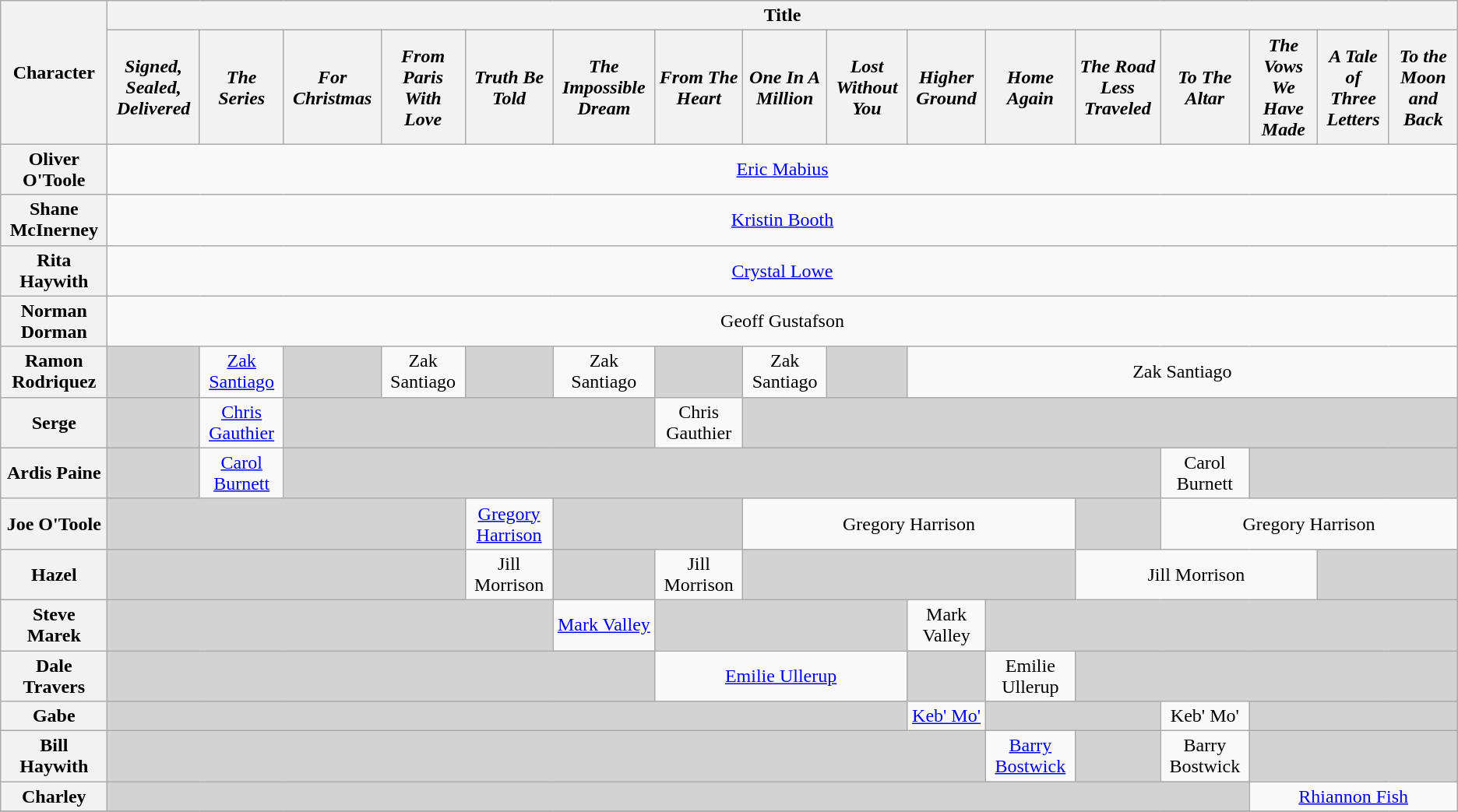<table class="wikitable" style="text-align:center;">
<tr>
<th rowspan="2" style="width:4%;">Character</th>
<th colspan=16>Title</th>
</tr>
<tr>
<th style="width:4%;"><em>Signed, Sealed, Delivered</em></th>
<th style="width:4%;"><em>The Series</em></th>
<th style="width:4%;"><em>For Christmas</em></th>
<th style="width:4%;"><em>From Paris With Love</em></th>
<th style="width:4%;"><em>Truth Be Told</em></th>
<th style="width:4%;"><em>The Impossible Dream</em></th>
<th style="width:4%;"><em>From The Heart</em></th>
<th style="width:4%;"><em>One In A Million</em></th>
<th style="width:4%;"><em>Lost Without You</em></th>
<th style="width:4%;"><em>Higher Ground</em></th>
<th style="width:4%;"><em>Home Again</em></th>
<th style="width:4%;"><em>The Road Less Traveled</em></th>
<th style="width:4%;"><em>To The Altar</em></th>
<th style="width:4%;"><em>The Vows We Have Made</em></th>
<th style="width:4%;"><em>A Tale of Three Letters</em></th>
<th style="width:4%;"><em>To the Moon and Back</em></th>
</tr>
<tr>
<th>Oliver O'Toole</th>
<td colspan="16"><a href='#'>Eric Mabius</a></td>
</tr>
<tr>
<th>Shane McInerney</th>
<td colspan="16"><a href='#'>Kristin Booth</a></td>
</tr>
<tr>
<th>Rita Haywith</th>
<td colspan="16"><a href='#'>Crystal Lowe</a></td>
</tr>
<tr>
<th>Norman Dorman</th>
<td colspan="16">Geoff Gustafson</td>
</tr>
<tr>
<th>Ramon Rodriquez</th>
<td style="background:#d3d3d3;" colspan=1></td>
<td colspan="1"><a href='#'>Zak Santiago</a></td>
<td style="background:#d3d3d3;" colspan=1></td>
<td colspan="1">Zak Santiago</td>
<td style="background:#d3d3d3;" colspan=1></td>
<td colspan="1">Zak Santiago</td>
<td style="background:#d3d3d3;" colspan=1></td>
<td colspan="1">Zak Santiago</td>
<td style="background:#d3d3d3;" colspan=1></td>
<td colspan="7">Zak Santiago</td>
</tr>
<tr>
<th>Serge</th>
<td style="background:#d3d3d3;" colspan=1></td>
<td colspan="1"><a href='#'>Chris Gauthier</a></td>
<td style="background:#d3d3d3;" colspan=4></td>
<td colspan="1">Chris Gauthier</td>
<td style="background:#d3d3d3;" colspan=9></td>
</tr>
<tr>
<th>Ardis Paine</th>
<td style="background:#d3d3d3;" colspan=1></td>
<td colspan="1"><a href='#'>Carol Burnett</a></td>
<td style="background:#d3d3d3;" colspan=10></td>
<td colspan="1">Carol Burnett</td>
<td style="background: #D3D3D3;" colspan=3></td>
</tr>
<tr>
<th>Joe O'Toole</th>
<td style="background:#d3d3d3;" colspan=4></td>
<td colspan="1"><a href='#'>Gregory Harrison</a></td>
<td style="background:#d3d3d3;" colspan=2></td>
<td colspan="4">Gregory Harrison</td>
<td style="background:#d3d3d3;" colspan=1></td>
<td colspan="4">Gregory Harrison</td>
</tr>
<tr>
<th>Hazel</th>
<td style="background:#d3d3d3;" colspan=4></td>
<td colspan="1">Jill Morrison</td>
<td style="background:#d3d3d3;" colspan=1></td>
<td colspan="1">Jill Morrison</td>
<td style="background:#d3d3d3;" colspan=4></td>
<td colspan="3">Jill Morrison</td>
<td style="background:#d3d3d3;" colspan=5></td>
</tr>
<tr>
<th>Steve Marek</th>
<td style="background:#d3d3d3;" colspan=5></td>
<td colspan="1"><a href='#'>Mark Valley</a></td>
<td style="background:#d3d3d3;" colspan=3></td>
<td colspan="1">Mark Valley</td>
<td style="background:#d3d3d3;" colspan=6></td>
</tr>
<tr>
<th>Dale Travers</th>
<td style="background: #D3D3D3;" colspan=6></td>
<td colspan="3"><a href='#'>Emilie Ullerup</a></td>
<td style="background: #D3D3D3;" colspan=1></td>
<td colspan="1">Emilie Ullerup</td>
<td style="background: #D3D3D3;" colspan=5></td>
</tr>
<tr>
<th>Gabe</th>
<td style="background: #D3D3D3;" colspan=9></td>
<td colspan="1"><a href='#'>Keb' Mo'</a></td>
<td style="background: #D3D3D3;" colspan=2></td>
<td colspan="1">Keb' Mo'</td>
<td style="background: #D3D3D3;" colspan=3></td>
</tr>
<tr>
<th>Bill Haywith</th>
<td style="background: #D3D3D3;" colspan=10></td>
<td colspan="1"><a href='#'>Barry Bostwick</a></td>
<td style="background: #D3D3D3;" colspan=1></td>
<td colspan="1">Barry Bostwick</td>
<td style="background: #D3D3D3;" colspan=3></td>
</tr>
<tr>
<th>Charley</th>
<td style="background:#d3d3d3;" colspan=13></td>
<td colspan="3"><a href='#'>Rhiannon Fish</a></td>
</tr>
<tr>
</tr>
</table>
